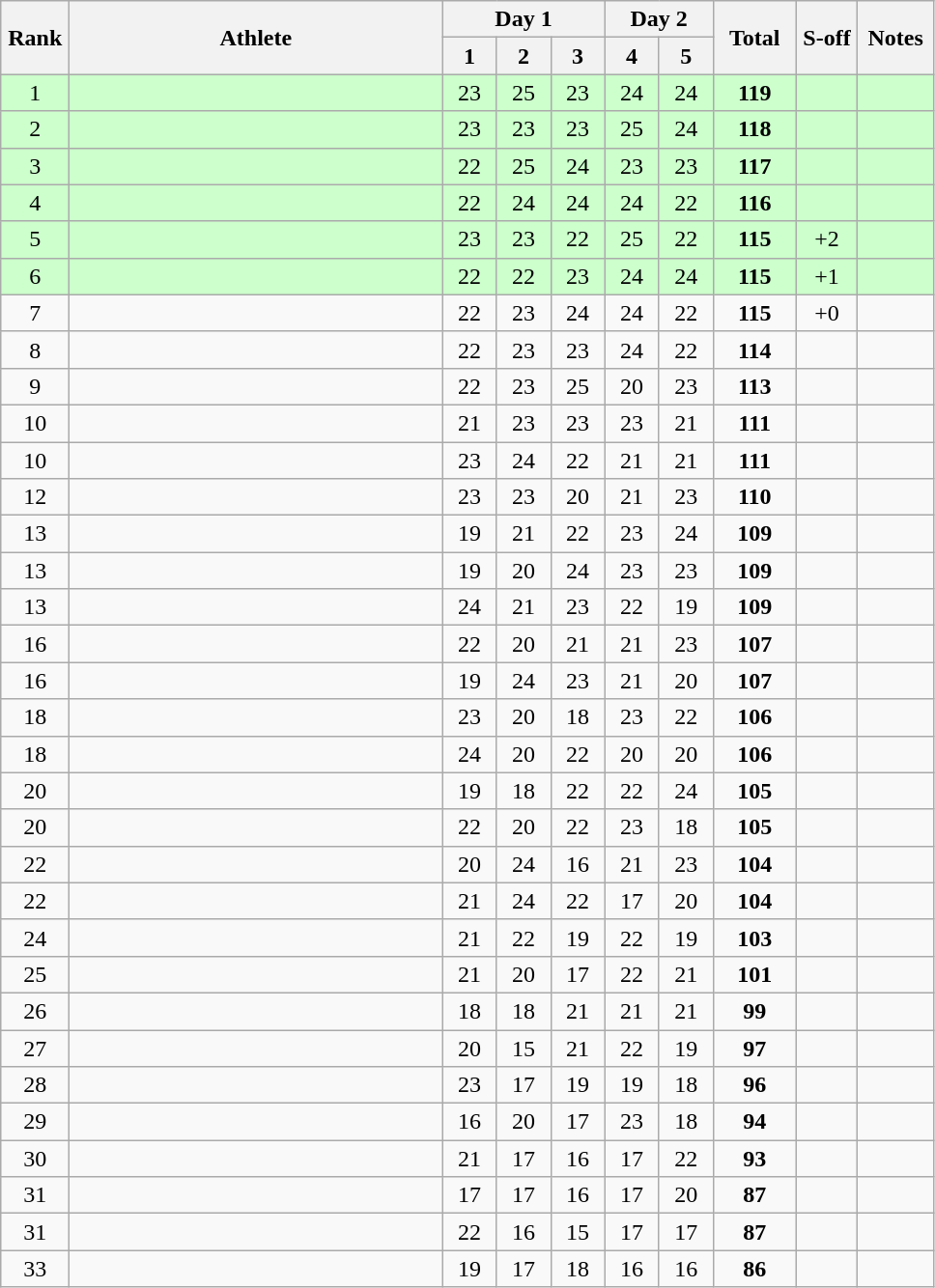<table class="wikitable" style="text-align:center">
<tr>
<th rowspan=2 width=40>Rank</th>
<th rowspan=2 width=250>Athlete</th>
<th colspan=3>Day 1</th>
<th colspan=2>Day 2</th>
<th rowspan=2 width=50>Total</th>
<th rowspan=2 width=35>S-off</th>
<th rowspan=2 width=45>Notes</th>
</tr>
<tr>
<th width=30>1</th>
<th width=30>2</th>
<th width=30>3</th>
<th width=30>4</th>
<th width=30>5</th>
</tr>
<tr bgcolor=ccffcc>
<td>1</td>
<td align=left></td>
<td>23</td>
<td>25</td>
<td>23</td>
<td>24</td>
<td>24</td>
<td><strong>119</strong></td>
<td></td>
<td></td>
</tr>
<tr bgcolor=ccffcc>
<td>2</td>
<td align=left></td>
<td>23</td>
<td>23</td>
<td>23</td>
<td>25</td>
<td>24</td>
<td><strong>118</strong></td>
<td></td>
<td></td>
</tr>
<tr bgcolor=ccffcc>
<td>3</td>
<td align=left></td>
<td>22</td>
<td>25</td>
<td>24</td>
<td>23</td>
<td>23</td>
<td><strong>117</strong></td>
<td></td>
<td></td>
</tr>
<tr bgcolor=ccffcc>
<td>4</td>
<td align=left></td>
<td>22</td>
<td>24</td>
<td>24</td>
<td>24</td>
<td>22</td>
<td><strong>116</strong></td>
<td></td>
<td></td>
</tr>
<tr bgcolor=ccffcc>
<td>5</td>
<td align=left></td>
<td>23</td>
<td>23</td>
<td>22</td>
<td>25</td>
<td>22</td>
<td><strong>115</strong></td>
<td>+2</td>
<td></td>
</tr>
<tr bgcolor=ccffcc>
<td>6</td>
<td align=left></td>
<td>22</td>
<td>22</td>
<td>23</td>
<td>24</td>
<td>24</td>
<td><strong>115</strong></td>
<td>+1</td>
<td></td>
</tr>
<tr>
<td>7</td>
<td align=left></td>
<td>22</td>
<td>23</td>
<td>24</td>
<td>24</td>
<td>22</td>
<td><strong>115</strong></td>
<td>+0</td>
<td></td>
</tr>
<tr>
<td>8</td>
<td align=left></td>
<td>22</td>
<td>23</td>
<td>23</td>
<td>24</td>
<td>22</td>
<td><strong>114</strong></td>
<td></td>
<td></td>
</tr>
<tr>
<td>9</td>
<td align=left></td>
<td>22</td>
<td>23</td>
<td>25</td>
<td>20</td>
<td>23</td>
<td><strong>113</strong></td>
<td></td>
<td></td>
</tr>
<tr>
<td>10</td>
<td align=left></td>
<td>21</td>
<td>23</td>
<td>23</td>
<td>23</td>
<td>21</td>
<td><strong>111</strong></td>
<td></td>
<td></td>
</tr>
<tr>
<td>10</td>
<td align=left></td>
<td>23</td>
<td>24</td>
<td>22</td>
<td>21</td>
<td>21</td>
<td><strong>111</strong></td>
<td></td>
<td></td>
</tr>
<tr>
<td>12</td>
<td align=left></td>
<td>23</td>
<td>23</td>
<td>20</td>
<td>21</td>
<td>23</td>
<td><strong>110</strong></td>
<td></td>
<td></td>
</tr>
<tr>
<td>13</td>
<td align=left></td>
<td>19</td>
<td>21</td>
<td>22</td>
<td>23</td>
<td>24</td>
<td><strong>109</strong></td>
<td></td>
<td></td>
</tr>
<tr>
<td>13</td>
<td align=left></td>
<td>19</td>
<td>20</td>
<td>24</td>
<td>23</td>
<td>23</td>
<td><strong>109</strong></td>
<td></td>
<td></td>
</tr>
<tr>
<td>13</td>
<td align=left></td>
<td>24</td>
<td>21</td>
<td>23</td>
<td>22</td>
<td>19</td>
<td><strong>109</strong></td>
<td></td>
<td></td>
</tr>
<tr>
<td>16</td>
<td align=left></td>
<td>22</td>
<td>20</td>
<td>21</td>
<td>21</td>
<td>23</td>
<td><strong>107</strong></td>
<td></td>
<td></td>
</tr>
<tr>
<td>16</td>
<td align=left></td>
<td>19</td>
<td>24</td>
<td>23</td>
<td>21</td>
<td>20</td>
<td><strong>107</strong></td>
<td></td>
<td></td>
</tr>
<tr>
<td>18</td>
<td align=left></td>
<td>23</td>
<td>20</td>
<td>18</td>
<td>23</td>
<td>22</td>
<td><strong>106</strong></td>
<td></td>
<td></td>
</tr>
<tr>
<td>18</td>
<td align=left></td>
<td>24</td>
<td>20</td>
<td>22</td>
<td>20</td>
<td>20</td>
<td><strong>106</strong></td>
<td></td>
<td></td>
</tr>
<tr>
<td>20</td>
<td align=left></td>
<td>19</td>
<td>18</td>
<td>22</td>
<td>22</td>
<td>24</td>
<td><strong>105</strong></td>
<td></td>
<td></td>
</tr>
<tr>
<td>20</td>
<td align=left></td>
<td>22</td>
<td>20</td>
<td>22</td>
<td>23</td>
<td>18</td>
<td><strong>105</strong></td>
<td></td>
<td></td>
</tr>
<tr>
<td>22</td>
<td align=left></td>
<td>20</td>
<td>24</td>
<td>16</td>
<td>21</td>
<td>23</td>
<td><strong>104</strong></td>
<td></td>
<td></td>
</tr>
<tr>
<td>22</td>
<td align=left></td>
<td>21</td>
<td>24</td>
<td>22</td>
<td>17</td>
<td>20</td>
<td><strong>104</strong></td>
<td></td>
<td></td>
</tr>
<tr>
<td>24</td>
<td align=left></td>
<td>21</td>
<td>22</td>
<td>19</td>
<td>22</td>
<td>19</td>
<td><strong>103</strong></td>
<td></td>
<td></td>
</tr>
<tr>
<td>25</td>
<td align=left></td>
<td>21</td>
<td>20</td>
<td>17</td>
<td>22</td>
<td>21</td>
<td><strong>101</strong></td>
<td></td>
<td></td>
</tr>
<tr>
<td>26</td>
<td align=left></td>
<td>18</td>
<td>18</td>
<td>21</td>
<td>21</td>
<td>21</td>
<td><strong>99</strong></td>
<td></td>
<td></td>
</tr>
<tr>
<td>27</td>
<td align=left></td>
<td>20</td>
<td>15</td>
<td>21</td>
<td>22</td>
<td>19</td>
<td><strong>97</strong></td>
<td></td>
<td></td>
</tr>
<tr>
<td>28</td>
<td align=left></td>
<td>23</td>
<td>17</td>
<td>19</td>
<td>19</td>
<td>18</td>
<td><strong>96</strong></td>
<td></td>
<td></td>
</tr>
<tr>
<td>29</td>
<td align=left></td>
<td>16</td>
<td>20</td>
<td>17</td>
<td>23</td>
<td>18</td>
<td><strong>94</strong></td>
<td></td>
<td></td>
</tr>
<tr>
<td>30</td>
<td align=left></td>
<td>21</td>
<td>17</td>
<td>16</td>
<td>17</td>
<td>22</td>
<td><strong>93</strong></td>
<td></td>
<td></td>
</tr>
<tr>
<td>31</td>
<td align=left></td>
<td>17</td>
<td>17</td>
<td>16</td>
<td>17</td>
<td>20</td>
<td><strong>87</strong></td>
<td></td>
<td></td>
</tr>
<tr>
<td>31</td>
<td align=left></td>
<td>22</td>
<td>16</td>
<td>15</td>
<td>17</td>
<td>17</td>
<td><strong>87</strong></td>
<td></td>
<td></td>
</tr>
<tr>
<td>33</td>
<td align=left></td>
<td>19</td>
<td>17</td>
<td>18</td>
<td>16</td>
<td>16</td>
<td><strong>86</strong></td>
<td></td>
<td></td>
</tr>
</table>
